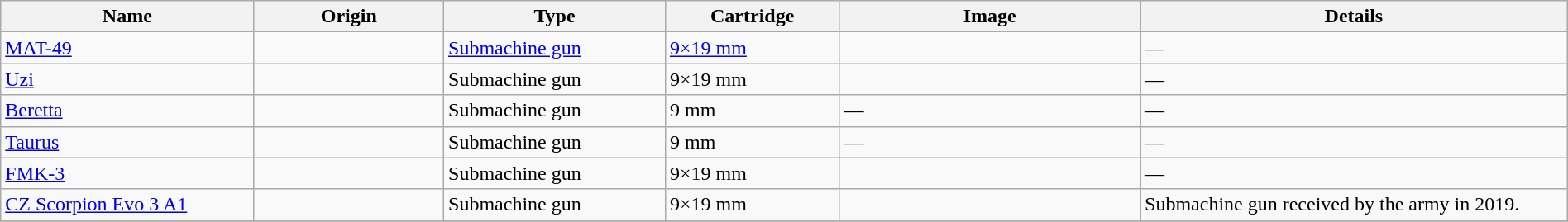<table class="wikitable" border="0" style="width:100%">
<tr>
<th style="text-align: center; width:16%;">Name</th>
<th style="text-align: center; width:12%;">Origin</th>
<th style="text-align: center; width:14%;">Type</th>
<th style="text-align: center; width:11%;">Cartridge</th>
<th style="text-align: center; width:19%;">Image</th>
<th style="text-align: center; width:27%;">Details</th>
</tr>
<tr>
<td><a href='#'>MAT-49</a></td>
<td></td>
<td><a href='#'>Submachine gun</a></td>
<td><a href='#'>9×19 mm</a></td>
<td></td>
<td>—</td>
</tr>
<tr>
<td><a href='#'>Uzi</a></td>
<td></td>
<td>Submachine gun</td>
<td>9×19 mm</td>
<td></td>
<td>—</td>
</tr>
<tr>
<td><a href='#'>Beretta</a></td>
<td></td>
<td>Submachine gun</td>
<td>9 mm</td>
<td>—</td>
<td>—</td>
</tr>
<tr>
<td><a href='#'>Taurus</a></td>
<td></td>
<td>Submachine gun</td>
<td>9 mm</td>
<td>—</td>
<td>—</td>
</tr>
<tr>
<td><a href='#'>FMK-3</a></td>
<td></td>
<td>Submachine gun</td>
<td>9×19 mm</td>
<td></td>
<td>—</td>
</tr>
<tr>
<td><a href='#'>CZ Scorpion Evo 3 A1</a></td>
<td></td>
<td>Submachine gun</td>
<td>9×19 mm</td>
<td></td>
<td>Submachine gun received by the army in 2019.</td>
</tr>
<tr>
</tr>
</table>
